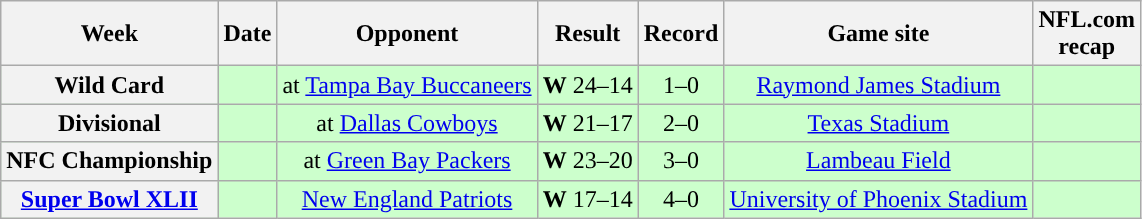<table class="wikitable" style="text-align:center">
<tr>
<th>Week</th>
<th>Date</th>
<th>Opponent</th>
<th>Result</th>
<th>Record</th>
<th>Game site</th>
<th>NFL.com<br>recap</th>
</tr>
<tr style="background:#cfc">
<th>Wild Card</th>
<td></td>
<td>at <a href='#'>Tampa Bay Buccaneers</a></td>
<td><strong>W</strong> 24–14</td>
<td>1–0</td>
<td><a href='#'>Raymond James Stadium</a></td>
<td></td>
</tr>
<tr style="background:#cfc">
<th>Divisional</th>
<td></td>
<td>at <a href='#'>Dallas Cowboys</a></td>
<td><strong>W</strong> 21–17</td>
<td>2–0</td>
<td><a href='#'>Texas Stadium</a></td>
<td></td>
</tr>
<tr style="background:#cfc">
<th>NFC Championship</th>
<td></td>
<td>at <a href='#'>Green Bay Packers</a></td>
<td><strong>W</strong> 23–20 </td>
<td>3–0</td>
<td><a href='#'>Lambeau Field</a></td>
<td></td>
</tr>
<tr style="background:#cfc">
<th><a href='#'>Super Bowl XLII</a></th>
<td></td>
<td><a href='#'>New England Patriots</a></td>
<td><strong>W</strong> 17–14</td>
<td>4–0</td>
<td><a href='#'>University of Phoenix Stadium</a></td>
<td></td>
</tr>
</table>
